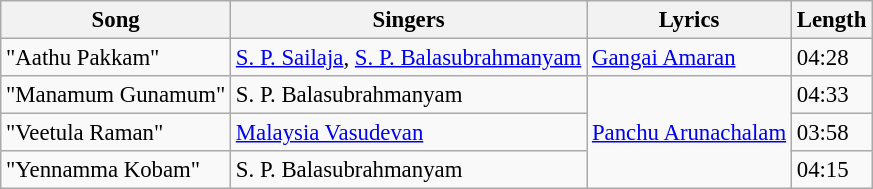<table class="wikitable" style="font-size:95%;">
<tr>
<th>Song</th>
<th>Singers</th>
<th>Lyrics</th>
<th>Length</th>
</tr>
<tr>
<td>"Aathu Pakkam"</td>
<td><a href='#'>S. P. Sailaja</a>, <a href='#'>S. P. Balasubrahmanyam</a></td>
<td><a href='#'>Gangai Amaran</a></td>
<td>04:28</td>
</tr>
<tr>
<td>"Manamum Gunamum"</td>
<td>S. P. Balasubrahmanyam</td>
<td rowspan=3><a href='#'>Panchu Arunachalam</a></td>
<td>04:33</td>
</tr>
<tr>
<td>"Veetula Raman"</td>
<td><a href='#'>Malaysia Vasudevan</a></td>
<td>03:58</td>
</tr>
<tr>
<td>"Yennamma Kobam"</td>
<td>S. P. Balasubrahmanyam</td>
<td>04:15</td>
</tr>
</table>
